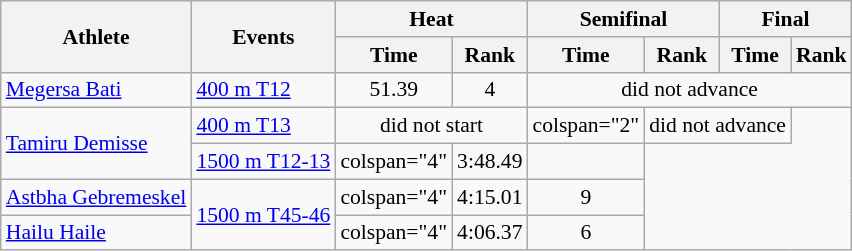<table class=wikitable style="font-size:90%">
<tr>
<th rowspan="2">Athlete</th>
<th rowspan="2">Events</th>
<th colspan="2">Heat</th>
<th colspan="2">Semifinal</th>
<th colspan="2">Final</th>
</tr>
<tr>
<th>Time</th>
<th>Rank</th>
<th>Time</th>
<th>Rank</th>
<th>Time</th>
<th>Rank</th>
</tr>
<tr align=center>
<td align=left><a href='#'>Megersa Bati</a></td>
<td align=left><a href='#'>400 m T12</a></td>
<td>51.39</td>
<td>4</td>
<td colspan=4>did not advance</td>
</tr>
<tr align=center>
<td align=left rowspan=2><a href='#'>Tamiru Demisse</a></td>
<td align=left><a href='#'>400 m T13</a></td>
<td colspan=2>did not start</td>
<td>colspan="2" </td>
<td colspan=2>did not advance</td>
</tr>
<tr align=center>
<td align=left><a href='#'>1500 m T12-13</a></td>
<td>colspan="4" </td>
<td>3:48.49</td>
<td></td>
</tr>
<tr align=center>
<td align=left><a href='#'>Astbha Gebremeskel</a></td>
<td align=left rowspan=2><a href='#'>1500 m T45-46</a></td>
<td>colspan="4" </td>
<td>4:15.01</td>
<td>9</td>
</tr>
<tr align=center>
<td align=left><a href='#'>Hailu Haile</a></td>
<td>colspan="4" </td>
<td>4:06.37</td>
<td>6</td>
</tr>
</table>
